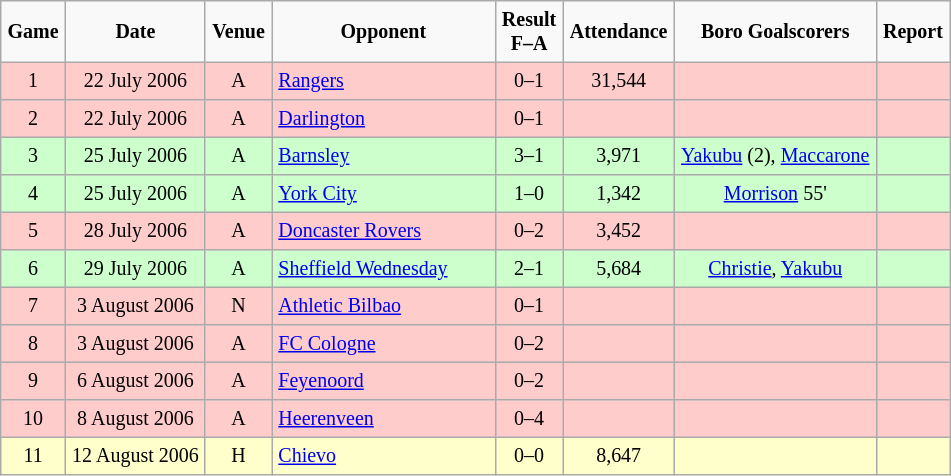<table border="2" cellpadding="4" cellspacing="0" style="text-align:center; margin: 1em 1em 1em 0; background: #f9f9f9; border: 1px #aaa solid; border-collapse: collapse; font-size: smaller;">
<tr>
<th>Game</th>
<th>Date</th>
<th>Venue</th>
<th width="140px">Opponent</th>
<th>Result<br>F–A</th>
<th>Attendance</th>
<th>Boro Goalscorers</th>
<th>Report</th>
</tr>
<tr bgcolor="#FFCCCC">
<td>1</td>
<td>22 July 2006</td>
<td>A</td>
<td align="left"> <a href='#'>Rangers</a></td>
<td>0–1</td>
<td>31,544</td>
<td></td>
<td></td>
</tr>
<tr bgcolor="#FFCCCC">
<td>2</td>
<td>22 July 2006</td>
<td>A</td>
<td align="left"> <a href='#'>Darlington</a></td>
<td>0–1</td>
<td></td>
<td></td>
<td></td>
</tr>
<tr bgcolor="#CCFFCC">
<td>3</td>
<td>25 July 2006</td>
<td>A</td>
<td align="left"> <a href='#'>Barnsley</a></td>
<td>3–1</td>
<td>3,971</td>
<td><a href='#'>Yakubu</a> (2), <a href='#'>Maccarone</a></td>
<td></td>
</tr>
<tr bgcolor="#CCFFCC">
<td>4</td>
<td>25 July 2006</td>
<td>A</td>
<td align="left"> <a href='#'>York City</a></td>
<td>1–0</td>
<td>1,342</td>
<td><a href='#'>Morrison</a> 55'</td>
<td></td>
</tr>
<tr bgcolor="#FFCCCC">
<td>5</td>
<td>28 July 2006</td>
<td>A</td>
<td align="left"> <a href='#'>Doncaster Rovers</a></td>
<td>0–2</td>
<td>3,452</td>
<td></td>
<td></td>
</tr>
<tr bgcolor="#CCFFCC">
<td>6</td>
<td>29 July 2006</td>
<td>A</td>
<td align="left"> <a href='#'>Sheffield Wednesday</a></td>
<td>2–1</td>
<td>5,684</td>
<td><a href='#'>Christie</a>, <a href='#'>Yakubu</a></td>
<td></td>
</tr>
<tr bgcolor="#FFCCCC">
<td>7</td>
<td>3 August 2006</td>
<td>N</td>
<td align="left"> <a href='#'>Athletic Bilbao</a></td>
<td>0–1</td>
<td></td>
<td></td>
<td></td>
</tr>
<tr bgcolor="#FFCCCC">
<td>8</td>
<td>3 August 2006</td>
<td>A</td>
<td align="left"> <a href='#'>FC Cologne</a></td>
<td>0–2</td>
<td></td>
<td></td>
<td></td>
</tr>
<tr bgcolor="#FFCCCC">
<td>9</td>
<td>6 August 2006</td>
<td>A</td>
<td align="left"> <a href='#'>Feyenoord</a></td>
<td>0–2</td>
<td></td>
<td></td>
<td></td>
</tr>
<tr bgcolor="#FFCCCC">
<td>10</td>
<td>8 August 2006</td>
<td>A</td>
<td align="left"> <a href='#'>Heerenveen</a></td>
<td>0–4</td>
<td></td>
<td></td>
<td></td>
</tr>
<tr bgcolor="#FFFFCC">
<td>11</td>
<td>12 August 2006</td>
<td>H</td>
<td align="left"> <a href='#'>Chievo</a></td>
<td>0–0</td>
<td>8,647</td>
<td></td>
<td></td>
</tr>
</table>
